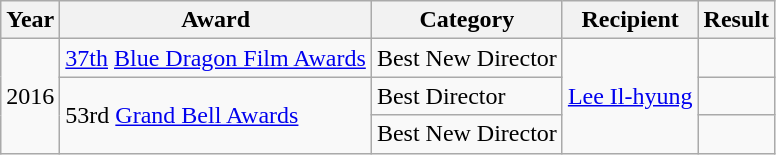<table class="wikitable">
<tr>
<th>Year</th>
<th>Award</th>
<th>Category</th>
<th>Recipient</th>
<th>Result</th>
</tr>
<tr>
<td rowspan=3>2016</td>
<td><a href='#'>37th</a> <a href='#'>Blue Dragon Film Awards</a></td>
<td>Best New Director</td>
<td rowspan=3><a href='#'>Lee Il-hyung</a></td>
<td></td>
</tr>
<tr>
<td rowspan=2>53rd <a href='#'>Grand Bell Awards</a></td>
<td>Best Director</td>
<td></td>
</tr>
<tr>
<td>Best New Director</td>
<td></td>
</tr>
</table>
